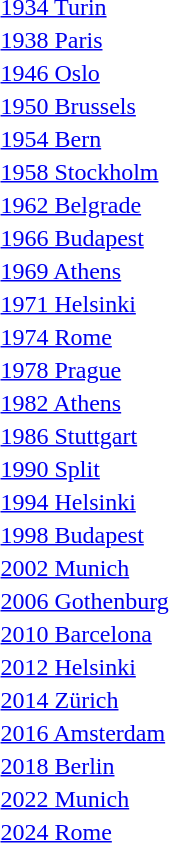<table>
<tr>
<td><a href='#'>1934 Turin</a><br></td>
<td></td>
<td></td>
<td></td>
</tr>
<tr>
<td><a href='#'>1938 Paris</a><br></td>
<td></td>
<td></td>
<td></td>
</tr>
<tr>
<td><a href='#'>1946 Oslo</a><br></td>
<td></td>
<td></td>
<td></td>
</tr>
<tr>
<td><a href='#'>1950 Brussels</a><br></td>
<td></td>
<td></td>
<td></td>
</tr>
<tr>
<td><a href='#'>1954 Bern</a><br></td>
<td></td>
<td></td>
<td></td>
</tr>
<tr>
<td><a href='#'>1958 Stockholm</a><br></td>
<td></td>
<td></td>
<td></td>
</tr>
<tr>
<td><a href='#'>1962 Belgrade</a><br></td>
<td></td>
<td></td>
<td></td>
</tr>
<tr>
<td><a href='#'>1966 Budapest</a><br></td>
<td></td>
<td></td>
<td></td>
</tr>
<tr>
<td><a href='#'>1969 Athens</a><br></td>
<td></td>
<td></td>
<td></td>
</tr>
<tr>
<td><a href='#'>1971 Helsinki</a><br></td>
<td></td>
<td></td>
<td></td>
</tr>
<tr>
<td><a href='#'>1974 Rome</a><br></td>
<td></td>
<td></td>
<td></td>
</tr>
<tr>
<td><a href='#'>1978 Prague</a><br></td>
<td></td>
<td></td>
<td></td>
</tr>
<tr>
<td><a href='#'>1982 Athens</a><br></td>
<td></td>
<td></td>
<td></td>
</tr>
<tr>
<td><a href='#'>1986 Stuttgart</a><br></td>
<td></td>
<td></td>
<td></td>
</tr>
<tr>
<td><a href='#'>1990 Split</a><br></td>
<td></td>
<td></td>
<td></td>
</tr>
<tr>
<td><a href='#'>1994 Helsinki</a><br></td>
<td></td>
<td></td>
<td></td>
</tr>
<tr>
<td><a href='#'>1998 Budapest</a><br></td>
<td></td>
<td></td>
<td></td>
</tr>
<tr>
<td><a href='#'>2002 Munich</a><br></td>
<td></td>
<td></td>
<td></td>
</tr>
<tr>
<td><a href='#'>2006 Gothenburg</a><br></td>
<td></td>
<td></td>
<td></td>
</tr>
<tr>
<td><a href='#'>2010 Barcelona</a><br></td>
<td></td>
<td></td>
<td></td>
</tr>
<tr>
<td><a href='#'>2012 Helsinki</a><br></td>
<td></td>
<td></td>
<td></td>
</tr>
<tr>
<td><a href='#'>2014 Zürich</a><br></td>
<td></td>
<td></td>
<td></td>
</tr>
<tr>
<td><a href='#'>2016 Amsterdam</a><br></td>
<td></td>
<td></td>
<td></td>
</tr>
<tr>
<td><a href='#'>2018 Berlin</a><br></td>
<td></td>
<td></td>
<td></td>
</tr>
<tr>
<td><a href='#'>2022 Munich</a><br></td>
<td></td>
<td></td>
<td></td>
</tr>
<tr>
<td><a href='#'>2024 Rome</a><br></td>
<td></td>
<td></td>
<td></td>
</tr>
</table>
